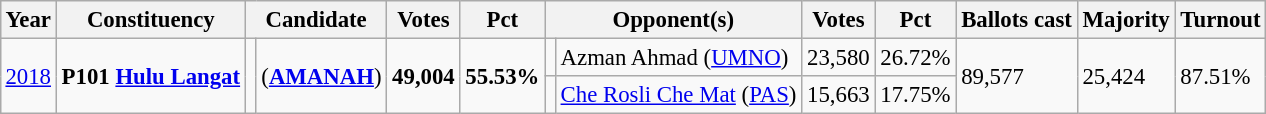<table class="wikitable" style="margin:0.5em ; font-size:95%">
<tr>
<th>Year</th>
<th>Constituency</th>
<th colspan=2>Candidate</th>
<th>Votes</th>
<th>Pct</th>
<th colspan=2>Opponent(s)</th>
<th>Votes</th>
<th>Pct</th>
<th>Ballots cast</th>
<th>Majority</th>
<th>Turnout</th>
</tr>
<tr>
<td rowspan="2"><a href='#'>2018</a></td>
<td rowspan="2"><strong>P101 <a href='#'>Hulu Langat</a></strong></td>
<td rowspan="2" ></td>
<td rowspan="2"> (<a href='#'><strong>AMANAH</strong></a>)</td>
<td rowspan="2" align=right><strong>49,004</strong></td>
<td rowspan="2"><strong>55.53%</strong></td>
<td></td>
<td>Azman Ahmad (<a href='#'>UMNO</a>)</td>
<td align=right>23,580</td>
<td>26.72%</td>
<td rowspan="2">89,577</td>
<td rowspan="2">25,424</td>
<td rowspan="2">87.51%</td>
</tr>
<tr>
<td></td>
<td><a href='#'>Che Rosli Che Mat</a> (<a href='#'>PAS</a>)</td>
<td align=right>15,663</td>
<td>17.75%</td>
</tr>
</table>
